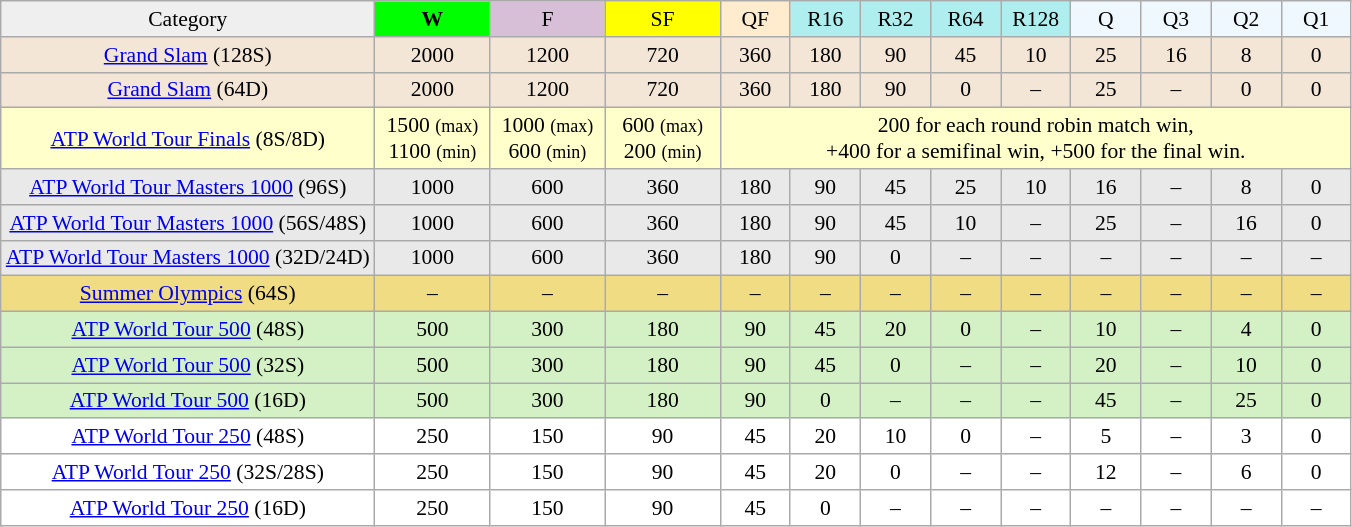<table class=wikitable style=text-align:center;font-size:90%>
<tr>
<td bgcolor=#efefef>Category</td>
<td width=70 bgcolor=lime><strong>W</strong></td>
<td width=70 bgcolor=#D8BFD8>F</td>
<td width=70 bgcolor=#FFFF00>SF</td>
<td width=40 bgcolor=#ffebcd>QF</td>
<td width=40 bgcolor=#afeeee>R16</td>
<td width=40 bgcolor=#afeeee>R32</td>
<td width=40 bgcolor=#afeeee>R64</td>
<td width=40 bgcolor=#afeeee>R128</td>
<td width=40 bgcolor=#F0F8FF>Q</td>
<td width=40 bgcolor=#F0F8FF>Q3</td>
<td width=40 bgcolor=#F0F8FF>Q2</td>
<td width=40 bgcolor=#F0F8FF>Q1</td>
</tr>
<tr style="background:#f3e6d7;">
<td><a href='#'>Grand Slam</a> (128S)</td>
<td>2000</td>
<td>1200</td>
<td>720</td>
<td>360</td>
<td>180</td>
<td>90</td>
<td>45</td>
<td>10</td>
<td>25</td>
<td>16</td>
<td>8</td>
<td>0</td>
</tr>
<tr style="background:#f3e6d7;">
<td><a href='#'>Grand Slam</a> (64D)</td>
<td>2000</td>
<td>1200</td>
<td>720</td>
<td>360</td>
<td>180</td>
<td>90</td>
<td>0</td>
<td>–</td>
<td>25</td>
<td>–</td>
<td>0</td>
<td>0</td>
</tr>
<tr style="background:#ffc;">
<td><a href='#'>ATP World Tour Finals</a> (8S/8D)</td>
<td>1500 <small>(max)</small> 1100 <small>(min)</small></td>
<td>1000 <small>(max)</small> 600 <small>(min)</small></td>
<td>600 <small>(max)</small> <br>200 <small>(min)</small></td>
<td colspan="9">200 for each round robin match win,<br> +400 for a semifinal win, +500 for the final win.</td>
</tr>
<tr style="background:#e9e9e9;">
<td><a href='#'>ATP World Tour Masters 1000</a> (96S)</td>
<td>1000</td>
<td>600</td>
<td>360</td>
<td>180</td>
<td>90</td>
<td>45</td>
<td>25</td>
<td>10</td>
<td>16</td>
<td>–</td>
<td>8</td>
<td>0</td>
</tr>
<tr style="background:#e9e9e9;">
<td><a href='#'>ATP World Tour Masters 1000</a> (56S/48S)</td>
<td>1000</td>
<td>600</td>
<td>360</td>
<td>180</td>
<td>90</td>
<td>45</td>
<td>10</td>
<td>–</td>
<td>25</td>
<td>–</td>
<td>16</td>
<td>0</td>
</tr>
<tr style="background:#e9e9e9;">
<td><a href='#'>ATP World Tour Masters 1000</a> (32D/24D)</td>
<td>1000</td>
<td>600</td>
<td>360</td>
<td>180</td>
<td>90</td>
<td>0</td>
<td>–</td>
<td>–</td>
<td>–</td>
<td>–</td>
<td>–</td>
<td>–</td>
</tr>
<tr style="background:#f0dc82;">
<td><a href='#'>Summer Olympics</a> (64S)</td>
<td>–</td>
<td>–</td>
<td>–</td>
<td>–</td>
<td>–</td>
<td>–</td>
<td>–</td>
<td>–</td>
<td>–</td>
<td>–</td>
<td>–</td>
<td>–</td>
</tr>
<tr style="background:#d4f1c5;">
<td><a href='#'>ATP World Tour 500</a> (48S)</td>
<td>500</td>
<td>300</td>
<td>180</td>
<td>90</td>
<td>45</td>
<td>20</td>
<td>0</td>
<td>–</td>
<td>10</td>
<td>–</td>
<td>4</td>
<td>0</td>
</tr>
<tr style="background:#d4f1c5;">
<td><a href='#'>ATP World Tour 500</a> (32S)</td>
<td>500</td>
<td>300</td>
<td>180</td>
<td>90</td>
<td>45</td>
<td>0</td>
<td>–</td>
<td>–</td>
<td>20</td>
<td>–</td>
<td>10</td>
<td>0</td>
</tr>
<tr style="background:#d4f1c5;">
<td><a href='#'>ATP World Tour 500</a> (16D)</td>
<td>500</td>
<td>300</td>
<td>180</td>
<td>90</td>
<td>0</td>
<td>–</td>
<td>–</td>
<td>–</td>
<td>45</td>
<td>–</td>
<td>25</td>
<td>0</td>
</tr>
<tr style="background:#ffffff;">
<td><a href='#'>ATP World Tour 250</a> (48S)</td>
<td>250</td>
<td>150</td>
<td>90</td>
<td>45</td>
<td>20</td>
<td>10</td>
<td>0</td>
<td>–</td>
<td>5</td>
<td>–</td>
<td>3</td>
<td>0</td>
</tr>
<tr style="background:#ffffff;">
<td><a href='#'>ATP World Tour 250</a> (32S/28S)</td>
<td>250</td>
<td>150</td>
<td>90</td>
<td>45</td>
<td>20</td>
<td>0</td>
<td>–</td>
<td>–</td>
<td>12</td>
<td>–</td>
<td>6</td>
<td>0</td>
</tr>
<tr style="background:#ffffff;">
<td><a href='#'>ATP World Tour 250</a> (16D)</td>
<td>250</td>
<td>150</td>
<td>90</td>
<td>45</td>
<td>0</td>
<td>–</td>
<td>–</td>
<td>–</td>
<td>–</td>
<td>–</td>
<td>–</td>
<td>–</td>
</tr>
</table>
